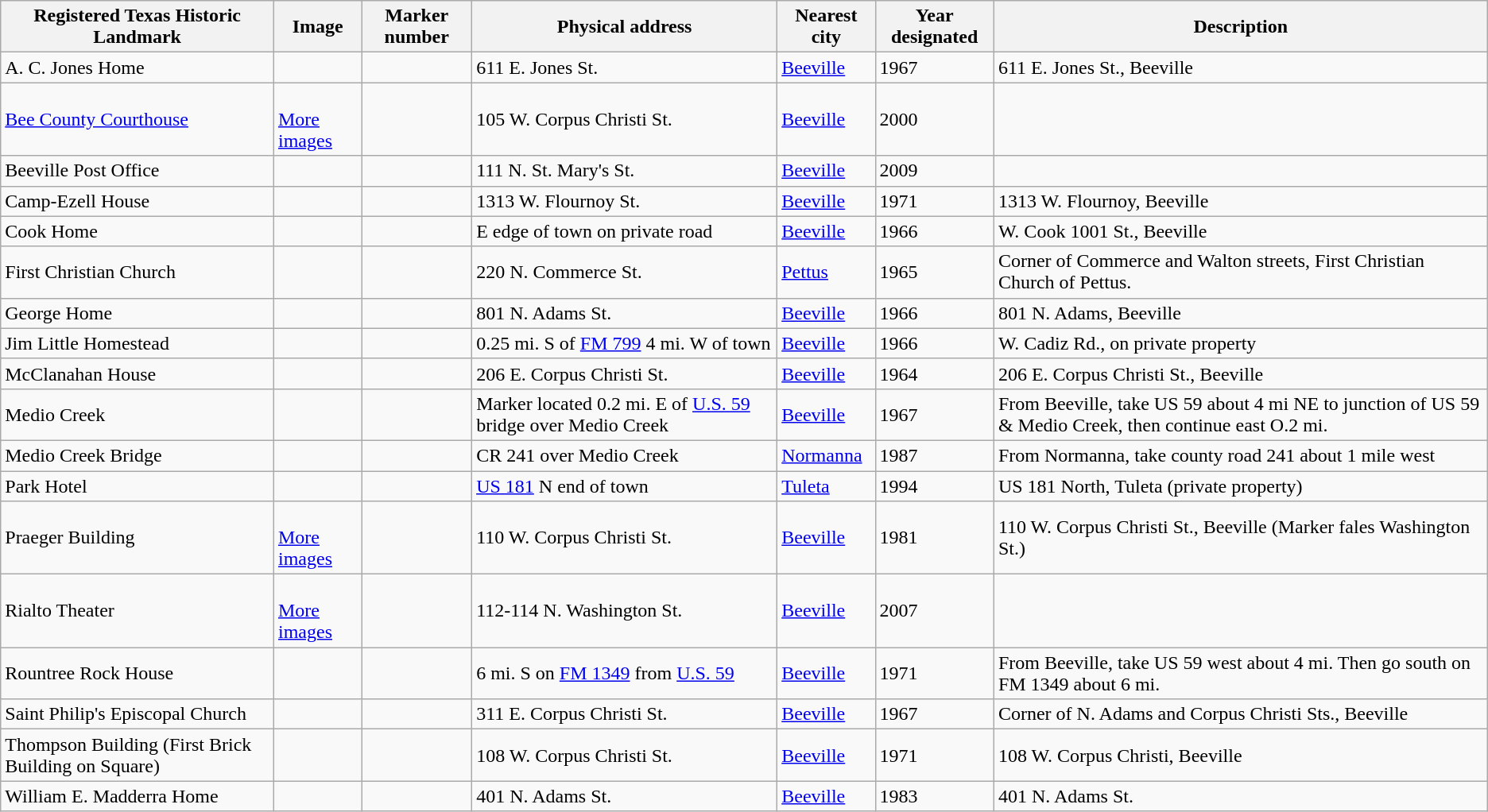<table class="wikitable sortable">
<tr>
<th>Registered Texas Historic Landmark</th>
<th>Image</th>
<th>Marker number</th>
<th>Physical address</th>
<th>Nearest city</th>
<th>Year designated</th>
<th>Description</th>
</tr>
<tr>
<td>A. C. Jones Home</td>
<td></td>
<td></td>
<td>611 E. Jones St.<br></td>
<td><a href='#'>Beeville</a></td>
<td>1967</td>
<td>611 E. Jones St., Beeville</td>
</tr>
<tr>
<td><a href='#'>Bee County Courthouse</a></td>
<td><br> <a href='#'>More images</a></td>
<td></td>
<td>105 W. Corpus Christi St.<br></td>
<td><a href='#'>Beeville</a></td>
<td>2000</td>
<td></td>
</tr>
<tr>
<td>Beeville Post Office</td>
<td></td>
<td></td>
<td>111 N. St. Mary's St.<br></td>
<td><a href='#'>Beeville</a></td>
<td>2009</td>
<td></td>
</tr>
<tr>
<td>Camp-Ezell House</td>
<td></td>
<td></td>
<td>1313 W. Flournoy St.<br></td>
<td><a href='#'>Beeville</a></td>
<td>1971</td>
<td>1313 W. Flournoy, Beeville</td>
</tr>
<tr>
<td>Cook Home</td>
<td></td>
<td></td>
<td>E edge of town on private road </td>
<td><a href='#'>Beeville</a></td>
<td>1966</td>
<td>W. Cook 1001 St., Beeville</td>
</tr>
<tr>
<td>First Christian Church</td>
<td></td>
<td></td>
<td>220 N. Commerce St.<br></td>
<td><a href='#'>Pettus</a></td>
<td>1965</td>
<td>Corner of Commerce and Walton streets, First Christian Church of Pettus.</td>
</tr>
<tr>
<td>George Home</td>
<td></td>
<td></td>
<td>801 N. Adams St.<br></td>
<td><a href='#'>Beeville</a></td>
<td>1966</td>
<td>801 N. Adams, Beeville</td>
</tr>
<tr>
<td>Jim Little Homestead</td>
<td></td>
<td></td>
<td>0.25 mi. S of <a href='#'>FM 799</a> 4 mi. W of town </td>
<td><a href='#'>Beeville</a></td>
<td>1966</td>
<td>W. Cadiz Rd., on private property</td>
</tr>
<tr>
<td>McClanahan House</td>
<td></td>
<td></td>
<td>206 E. Corpus Christi St.<br></td>
<td><a href='#'>Beeville</a></td>
<td>1964</td>
<td>206 E. Corpus Christi St., Beeville</td>
</tr>
<tr>
<td>Medio Creek</td>
<td></td>
<td></td>
<td>Marker located 0.2 mi. E of <a href='#'>U.S. 59</a> bridge over Medio Creek<br></td>
<td><a href='#'>Beeville</a></td>
<td>1967</td>
<td>From Beeville, take US 59 about 4 mi NE to junction of US 59 & Medio Creek, then continue east O.2 mi.</td>
</tr>
<tr>
<td>Medio Creek Bridge</td>
<td></td>
<td></td>
<td>CR 241 over Medio Creek<br></td>
<td><a href='#'>Normanna</a></td>
<td>1987</td>
<td>From Normanna, take county road 241 about 1 mile west</td>
</tr>
<tr>
<td>Park Hotel</td>
<td></td>
<td></td>
<td><a href='#'>US 181</a> N end of town<br></td>
<td><a href='#'>Tuleta</a></td>
<td>1994</td>
<td>US 181 North, Tuleta (private property)</td>
</tr>
<tr>
<td>Praeger Building</td>
<td><br> <a href='#'>More images</a></td>
<td></td>
<td>110 W. Corpus Christi St.<br></td>
<td><a href='#'>Beeville</a></td>
<td>1981</td>
<td>110 W. Corpus Christi St., Beeville (Marker fales Washington St.)</td>
</tr>
<tr>
<td>Rialto Theater</td>
<td><br> <a href='#'>More images</a></td>
<td></td>
<td>112-114 N. Washington St.<br></td>
<td><a href='#'>Beeville</a></td>
<td>2007</td>
<td></td>
</tr>
<tr>
<td>Rountree Rock House</td>
<td></td>
<td></td>
<td>6 mi. S on <a href='#'>FM 1349</a> from <a href='#'>U.S. 59</a><br></td>
<td><a href='#'>Beeville</a></td>
<td>1971</td>
<td>From Beeville, take US 59 west about 4 mi. Then go south on FM 1349 about 6 mi.</td>
</tr>
<tr>
<td>Saint Philip's Episcopal Church</td>
<td></td>
<td></td>
<td>311 E. Corpus Christi St.<br></td>
<td><a href='#'>Beeville</a></td>
<td>1967</td>
<td>Corner of N. Adams and Corpus Christi Sts., Beeville</td>
</tr>
<tr>
<td>Thompson Building (First Brick Building on Square)</td>
<td></td>
<td></td>
<td>108 W. Corpus Christi St.<br></td>
<td><a href='#'>Beeville</a></td>
<td>1971</td>
<td>108 W. Corpus Christi, Beeville</td>
</tr>
<tr>
<td>William E. Madderra Home</td>
<td></td>
<td></td>
<td>401 N. Adams St.<br></td>
<td><a href='#'>Beeville</a></td>
<td>1983</td>
<td>401 N. Adams St.</td>
</tr>
</table>
